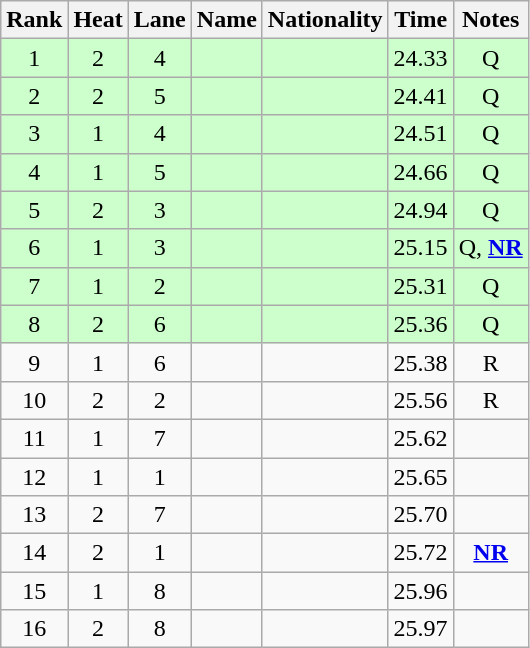<table class="wikitable sortable" style="text-align:center">
<tr>
<th>Rank</th>
<th>Heat</th>
<th>Lane</th>
<th>Name</th>
<th>Nationality</th>
<th>Time</th>
<th>Notes</th>
</tr>
<tr bgcolor=ccffcc>
<td>1</td>
<td>2</td>
<td>4</td>
<td align=left></td>
<td align=left></td>
<td>24.33</td>
<td>Q</td>
</tr>
<tr bgcolor=ccffcc>
<td>2</td>
<td>2</td>
<td>5</td>
<td align=left></td>
<td align=left></td>
<td>24.41</td>
<td>Q</td>
</tr>
<tr bgcolor=ccffcc>
<td>3</td>
<td>1</td>
<td>4</td>
<td align=left></td>
<td align=left></td>
<td>24.51</td>
<td>Q</td>
</tr>
<tr bgcolor=ccffcc>
<td>4</td>
<td>1</td>
<td>5</td>
<td align=left></td>
<td align=left></td>
<td>24.66</td>
<td>Q</td>
</tr>
<tr bgcolor=ccffcc>
<td>5</td>
<td>2</td>
<td>3</td>
<td align=left></td>
<td align=left></td>
<td>24.94</td>
<td>Q</td>
</tr>
<tr bgcolor=ccffcc>
<td>6</td>
<td>1</td>
<td>3</td>
<td align=left></td>
<td align=left></td>
<td>25.15</td>
<td>Q, <strong><a href='#'>NR</a></strong></td>
</tr>
<tr bgcolor=ccffcc>
<td>7</td>
<td>1</td>
<td>2</td>
<td align=left></td>
<td align=left></td>
<td>25.31</td>
<td>Q</td>
</tr>
<tr bgcolor=ccffcc>
<td>8</td>
<td>2</td>
<td>6</td>
<td align=left></td>
<td align=left></td>
<td>25.36</td>
<td>Q</td>
</tr>
<tr>
<td>9</td>
<td>1</td>
<td>6</td>
<td align=left></td>
<td align=left></td>
<td>25.38</td>
<td>R</td>
</tr>
<tr>
<td>10</td>
<td>2</td>
<td>2</td>
<td align=left></td>
<td align=left></td>
<td>25.56</td>
<td>R</td>
</tr>
<tr>
<td>11</td>
<td>1</td>
<td>7</td>
<td align=left></td>
<td align=left></td>
<td>25.62</td>
<td></td>
</tr>
<tr>
<td>12</td>
<td>1</td>
<td>1</td>
<td align=left></td>
<td align=left></td>
<td>25.65</td>
<td></td>
</tr>
<tr>
<td>13</td>
<td>2</td>
<td>7</td>
<td align=left></td>
<td align=left></td>
<td>25.70</td>
<td></td>
</tr>
<tr>
<td>14</td>
<td>2</td>
<td>1</td>
<td align=left></td>
<td align=left></td>
<td>25.72</td>
<td><strong><a href='#'>NR</a></strong></td>
</tr>
<tr>
<td>15</td>
<td>1</td>
<td>8</td>
<td align=left></td>
<td align=left></td>
<td>25.96</td>
<td></td>
</tr>
<tr>
<td>16</td>
<td>2</td>
<td>8</td>
<td align=left></td>
<td align=left></td>
<td>25.97</td>
<td></td>
</tr>
</table>
